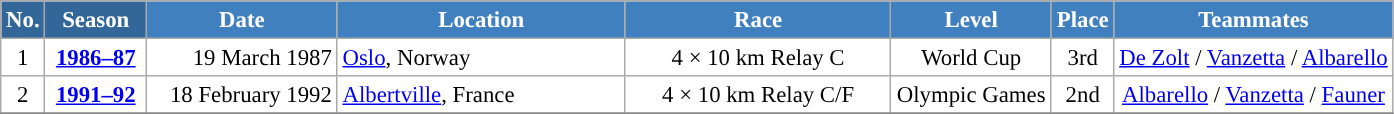<table class="wikitable sortable" style="font-size:95%; text-align:center; border:grey solid 1px; border-collapse:collapse; background:#ffffff;">
<tr style="background:#efefef;">
<th style="background-color:#369; color:white;">No.</th>
<th style="background-color:#369; color:white;">Season</th>
<th style="background-color:#4180be; color:white; width:120px;">Date</th>
<th style="background-color:#4180be; color:white; width:185px;">Location</th>
<th style="background-color:#4180be; color:white; width:170px;">Race</th>
<th style="background-color:#4180be; color:white; width:100px;">Level</th>
<th style="background-color:#4180be; color:white;">Place</th>
<th style="background-color:#4180be; color:white;">Teammates</th>
</tr>
<tr>
<td align=center>1</td>
<td rowspan=1 align=center><strong> <a href='#'>1986–87</a> </strong></td>
<td align=right>19 March 1987</td>
<td align=left> <a href='#'>Oslo</a>, Norway</td>
<td>4 × 10 km Relay C</td>
<td>World Cup</td>
<td>3rd</td>
<td><a href='#'>De Zolt</a> / <a href='#'>Vanzetta</a> / <a href='#'>Albarello</a></td>
</tr>
<tr>
<td align=center>2</td>
<td rowspan=1 align=center><strong> <a href='#'>1991–92</a> </strong></td>
<td align=right>18 February 1992</td>
<td align=left> <a href='#'>Albertville</a>, France</td>
<td>4 × 10 km Relay C/F</td>
<td>Olympic Games</td>
<td>2nd</td>
<td><a href='#'>Albarello</a> / <a href='#'>Vanzetta</a> / <a href='#'>Fauner</a></td>
</tr>
<tr>
</tr>
</table>
